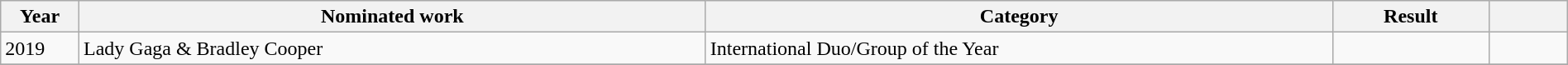<table class="wikitable" style="width:100%;">
<tr>
<th width=5%>Year</th>
<th style="width:40%;">Nominated work</th>
<th style="width:40%;">Category</th>
<th style="width:10%;">Result</th>
<th width=5%></th>
</tr>
<tr>
<td>2019</td>
<td>Lady Gaga & Bradley Cooper</td>
<td>International Duo/Group of the Year</td>
<td></td>
<td style="text-align:center;"></td>
</tr>
<tr>
</tr>
</table>
